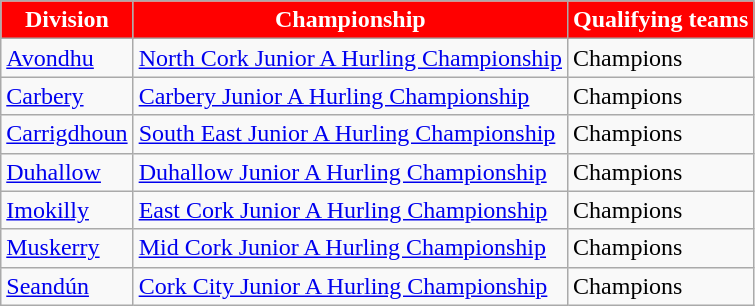<table class=wikitable>
<tr>
<th style="background:red;color:white">Division</th>
<th style="background:red;color:white">Championship</th>
<th style="background:red;color:white">Qualifying teams</th>
</tr>
<tr>
<td> <a href='#'>Avondhu</a></td>
<td><a href='#'>North Cork Junior A Hurling Championship</a></td>
<td>Champions</td>
</tr>
<tr>
<td> <a href='#'>Carbery</a></td>
<td><a href='#'>Carbery Junior A Hurling Championship</a></td>
<td>Champions</td>
</tr>
<tr>
<td> <a href='#'>Carrigdhoun</a></td>
<td><a href='#'>South East Junior A Hurling Championship</a></td>
<td>Champions</td>
</tr>
<tr>
<td> <a href='#'>Duhallow</a></td>
<td><a href='#'>Duhallow Junior A Hurling Championship</a></td>
<td>Champions</td>
</tr>
<tr>
<td> <a href='#'>Imokilly</a></td>
<td><a href='#'>East Cork Junior A Hurling Championship</a></td>
<td>Champions</td>
</tr>
<tr>
<td> <a href='#'>Muskerry</a></td>
<td><a href='#'>Mid Cork Junior A Hurling Championship</a></td>
<td>Champions</td>
</tr>
<tr>
<td> <a href='#'>Seandún</a></td>
<td><a href='#'>Cork City Junior A Hurling Championship</a></td>
<td>Champions</td>
</tr>
</table>
